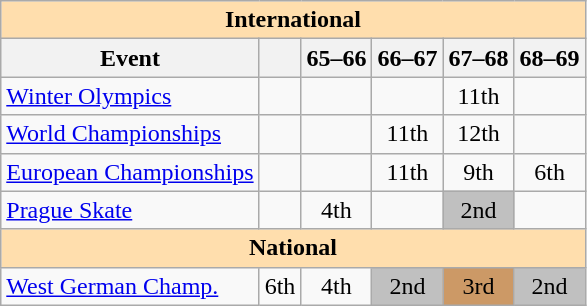<table class="wikitable" style="text-align:center">
<tr>
<th style="background-color: #ffdead; " colspan=6 align=center>International</th>
</tr>
<tr>
<th>Event</th>
<th></th>
<th>65–66</th>
<th>66–67</th>
<th>67–68</th>
<th>68–69</th>
</tr>
<tr>
<td align=left><a href='#'>Winter Olympics</a></td>
<td></td>
<td></td>
<td></td>
<td>11th</td>
<td></td>
</tr>
<tr>
<td align=left><a href='#'>World Championships</a></td>
<td></td>
<td></td>
<td>11th</td>
<td>12th</td>
<td></td>
</tr>
<tr>
<td align=left><a href='#'>European Championships</a></td>
<td></td>
<td></td>
<td>11th</td>
<td>9th</td>
<td>6th</td>
</tr>
<tr>
<td align=left><a href='#'>Prague Skate</a></td>
<td></td>
<td>4th</td>
<td></td>
<td bgcolor=silver>2nd</td>
<td></td>
</tr>
<tr>
<th style="background-color: #ffdead; " colspan=6 align=center>National</th>
</tr>
<tr>
<td align=left><a href='#'>West German Champ.</a></td>
<td>6th</td>
<td>4th</td>
<td bgcolor=silver>2nd</td>
<td bgcolor=cc9966>3rd</td>
<td bgcolor=silver>2nd</td>
</tr>
</table>
